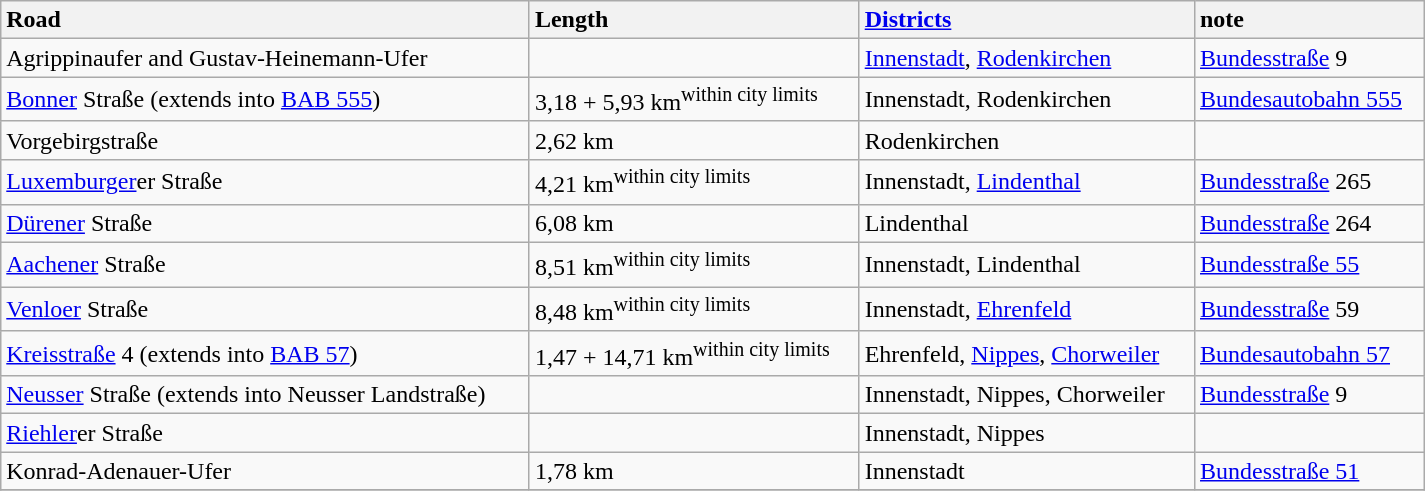<table class="wikitable" width=950>
<tr>
<th style="text-align: left;">Road</th>
<th style="text-align: left;">Length</th>
<th style="text-align: left;"><a href='#'>Districts</a></th>
<th style="text-align: left;">note</th>
</tr>
<tr>
<td>Agrippinaufer and Gustav-Heinemann-Ufer</td>
<td></td>
<td><a href='#'>Innenstadt</a>, <a href='#'>Rodenkirchen</a></td>
<td> <a href='#'>Bundesstraße</a> 9</td>
</tr>
<tr>
<td><a href='#'>Bonner</a> Straße (extends into <a href='#'>BAB 555</a>)</td>
<td>3,18 + 5,93 km<sup>within city limits</sup></td>
<td>Innenstadt, Rodenkirchen</td>
<td> <a href='#'>Bundesautobahn 555</a></td>
</tr>
<tr>
<td>Vorgebirgstraße</td>
<td>2,62 km</td>
<td>Rodenkirchen</td>
<td></td>
</tr>
<tr>
<td><a href='#'>Luxemburger</a>er Straße</td>
<td>4,21 km<sup>within city limits</sup></td>
<td>Innenstadt, <a href='#'>Lindenthal</a></td>
<td> <a href='#'>Bundesstraße</a> 265</td>
</tr>
<tr>
<td><a href='#'>Dürener</a> Straße</td>
<td>6,08 km</td>
<td>Lindenthal</td>
<td> <a href='#'>Bundesstraße</a> 264</td>
</tr>
<tr>
<td><a href='#'>Aachener</a> Straße</td>
<td>8,51 km<sup>within city limits</sup></td>
<td>Innenstadt, Lindenthal</td>
<td> <a href='#'>Bundesstraße 55</a></td>
</tr>
<tr>
<td><a href='#'>Venloer</a> Straße</td>
<td>8,48 km<sup>within city limits</sup></td>
<td>Innenstadt, <a href='#'>Ehrenfeld</a></td>
<td> <a href='#'>Bundesstraße</a> 59</td>
</tr>
<tr>
<td><a href='#'>Kreisstraße</a> 4 (extends into <a href='#'>BAB 57</a>)</td>
<td>1,47 + 14,71 km<sup>within city limits</sup></td>
<td>Ehrenfeld, <a href='#'>Nippes</a>, <a href='#'>Chorweiler</a></td>
<td> <a href='#'>Bundesautobahn 57</a></td>
</tr>
<tr>
<td><a href='#'>Neusser</a> Straße (extends into Neusser Landstraße)</td>
<td></td>
<td>Innenstadt, Nippes, Chorweiler</td>
<td> <a href='#'>Bundesstraße</a> 9</td>
</tr>
<tr>
<td><a href='#'>Riehler</a>er Straße</td>
<td></td>
<td>Innenstadt, Nippes</td>
<td></td>
</tr>
<tr>
<td>Konrad-Adenauer-Ufer</td>
<td>1,78 km</td>
<td>Innenstadt</td>
<td> <a href='#'>Bundesstraße 51</a></td>
</tr>
<tr>
</tr>
</table>
